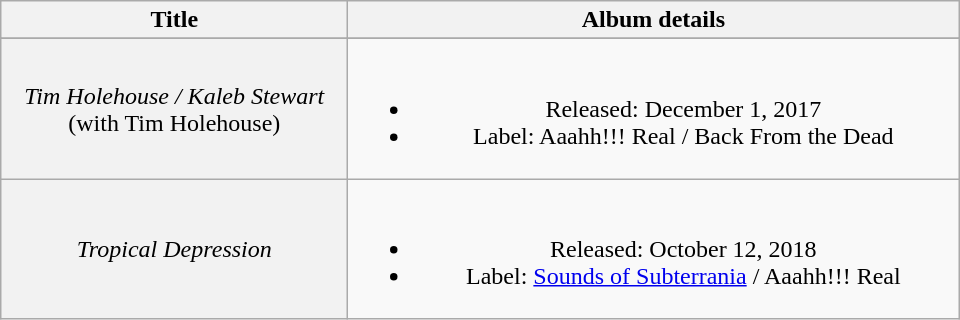<table class="wikitable plainrowheaders" style="text-align:center;" border="1">
<tr>
<th rowspan="1" scope="col" style="width:14em;">Title</th>
<th rowspan="1" scope="col" style="width:25em;">Album details</th>
</tr>
<tr>
</tr>
<tr>
<th scope="row" style="font-weight:normal;"><em>Tim Holehouse / Kaleb Stewart</em><br><span>(with Tim Holehouse)</span></th>
<td><br><ul><li>Released: December 1, 2017</li><li>Label: Aaahh!!! Real / Back From the Dead</li></ul></td>
</tr>
<tr>
<th scope="row" style="font-weight:normal;"><em>Tropical Depression</em></th>
<td><br><ul><li>Released: October 12, 2018</li><li>Label: <a href='#'>Sounds of Subterrania</a> / Aaahh!!! Real</li></ul></td>
</tr>
</table>
